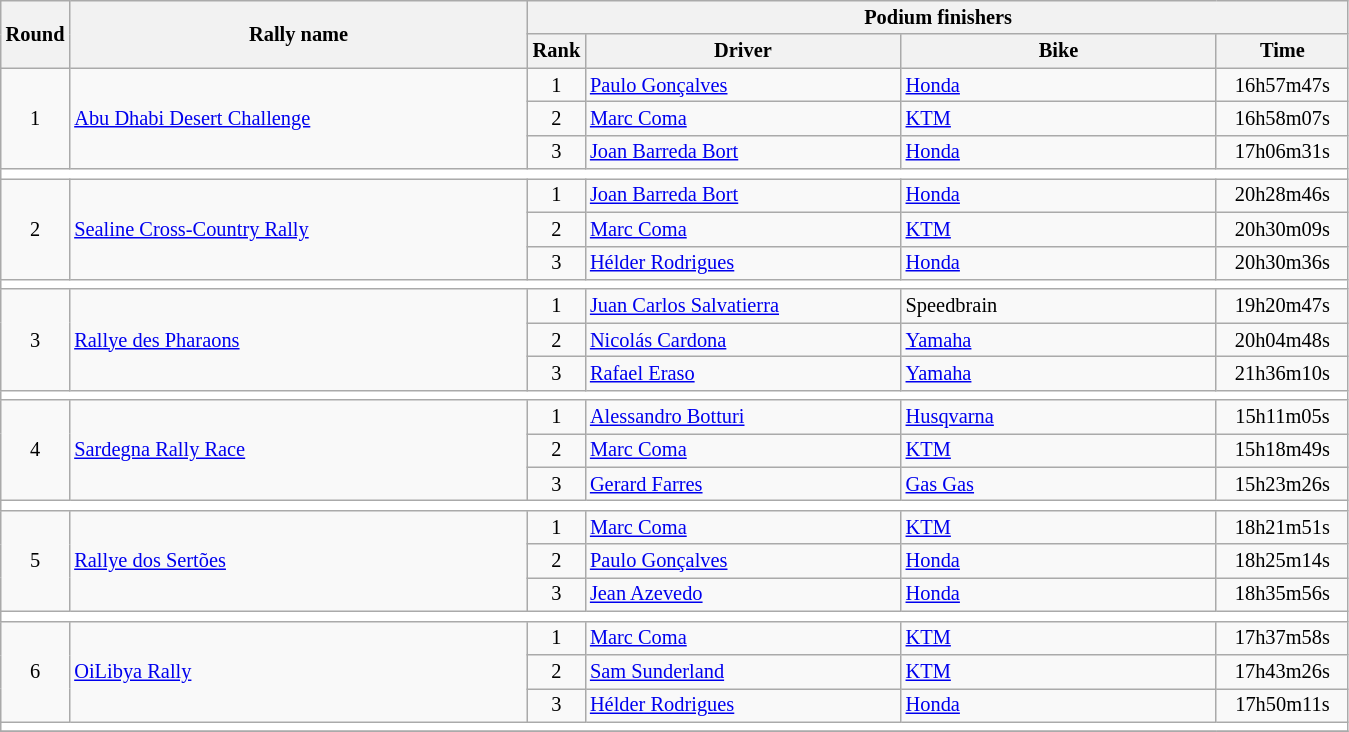<table class="wikitable" style="font-size:85%;">
<tr>
<th rowspan=2>Round</th>
<th style="width:22em" rowspan=2>Rally name</th>
<th colspan=4>Podium finishers</th>
</tr>
<tr>
<th>Rank</th>
<th style="width:15em">Driver</th>
<th style="width:15em">Bike</th>
<th style="width:6em">Time</th>
</tr>
<tr>
<td rowspan=3 align=center>1</td>
<td rowspan=3> <a href='#'>Abu Dhabi Desert Challenge</a></td>
<td align=center>1</td>
<td> <a href='#'>Paulo Gonçalves</a></td>
<td><a href='#'>Honda</a></td>
<td align=center>16h57m47s</td>
</tr>
<tr>
<td align=center>2</td>
<td> <a href='#'>Marc Coma</a></td>
<td><a href='#'>KTM</a></td>
<td align=center>16h58m07s</td>
</tr>
<tr>
<td align=center>3</td>
<td> <a href='#'>Joan Barreda Bort</a></td>
<td><a href='#'>Honda</a></td>
<td align=center>17h06m31s</td>
</tr>
<tr style="background:white;">
<td colspan="6"></td>
</tr>
<tr>
<td rowspan=3 align=center>2</td>
<td rowspan=3> <a href='#'>Sealine Cross-Country Rally</a></td>
<td align=center>1</td>
<td> <a href='#'>Joan Barreda Bort</a></td>
<td><a href='#'>Honda</a></td>
<td align=center>20h28m46s</td>
</tr>
<tr>
<td align=center>2</td>
<td> <a href='#'>Marc Coma</a></td>
<td><a href='#'>KTM</a></td>
<td align=center>20h30m09s</td>
</tr>
<tr>
<td align=center>3</td>
<td> <a href='#'>Hélder Rodrigues</a></td>
<td><a href='#'>Honda</a></td>
<td align=center>20h30m36s</td>
</tr>
<tr style="background:white;">
<td colspan="6"></td>
</tr>
<tr>
<td rowspan=3 align=center>3</td>
<td rowspan=3> <a href='#'>Rallye des Pharaons</a></td>
<td align=center>1</td>
<td> <a href='#'>Juan Carlos Salvatierra</a></td>
<td>Speedbrain</td>
<td align=center>19h20m47s</td>
</tr>
<tr>
<td align=center>2</td>
<td> <a href='#'>Nicolás Cardona</a></td>
<td><a href='#'>Yamaha</a></td>
<td align=center>20h04m48s</td>
</tr>
<tr>
<td align=center>3</td>
<td> <a href='#'>Rafael Eraso</a></td>
<td><a href='#'>Yamaha</a></td>
<td align=center>21h36m10s</td>
</tr>
<tr style="background:white;">
<td colspan="6"></td>
</tr>
<tr>
<td rowspan=3 align=center>4</td>
<td rowspan=3> <a href='#'>Sardegna Rally Race</a></td>
<td align=center>1</td>
<td> <a href='#'>Alessandro Botturi</a></td>
<td><a href='#'>Husqvarna</a></td>
<td align=center>15h11m05s</td>
</tr>
<tr>
<td align=center>2</td>
<td> <a href='#'>Marc Coma</a></td>
<td><a href='#'>KTM</a></td>
<td align=center>15h18m49s</td>
</tr>
<tr>
<td align=center>3</td>
<td> <a href='#'>Gerard Farres</a></td>
<td><a href='#'>Gas Gas</a></td>
<td align=center>15h23m26s</td>
</tr>
<tr style="background:white;">
<td colspan="6"></td>
</tr>
<tr>
<td rowspan=3 align=center>5</td>
<td rowspan=3> <a href='#'>Rallye dos Sertões</a></td>
<td align=center>1</td>
<td> <a href='#'>Marc Coma</a></td>
<td><a href='#'>KTM</a></td>
<td align=center>18h21m51s</td>
</tr>
<tr>
<td align=center>2</td>
<td> <a href='#'>Paulo Gonçalves</a></td>
<td><a href='#'>Honda</a></td>
<td align=center>18h25m14s</td>
</tr>
<tr>
<td align=center>3</td>
<td> <a href='#'>Jean Azevedo</a></td>
<td><a href='#'>Honda</a></td>
<td align=center>18h35m56s</td>
</tr>
<tr style="background:white;">
<td colspan="6"></td>
</tr>
<tr>
<td rowspan=3 align=center>6</td>
<td rowspan=3> <a href='#'>OiLibya Rally</a></td>
<td align=center>1</td>
<td> <a href='#'>Marc Coma</a></td>
<td><a href='#'>KTM</a></td>
<td align=center>17h37m58s</td>
</tr>
<tr>
<td align=center>2</td>
<td> <a href='#'>Sam Sunderland</a></td>
<td><a href='#'>KTM</a></td>
<td align=center>17h43m26s</td>
</tr>
<tr>
<td align=center>3</td>
<td> <a href='#'>Hélder Rodrigues</a></td>
<td><a href='#'>Honda</a></td>
<td align=center>17h50m11s</td>
</tr>
<tr style="background:white;">
<td colspan="6"></td>
</tr>
<tr>
</tr>
</table>
